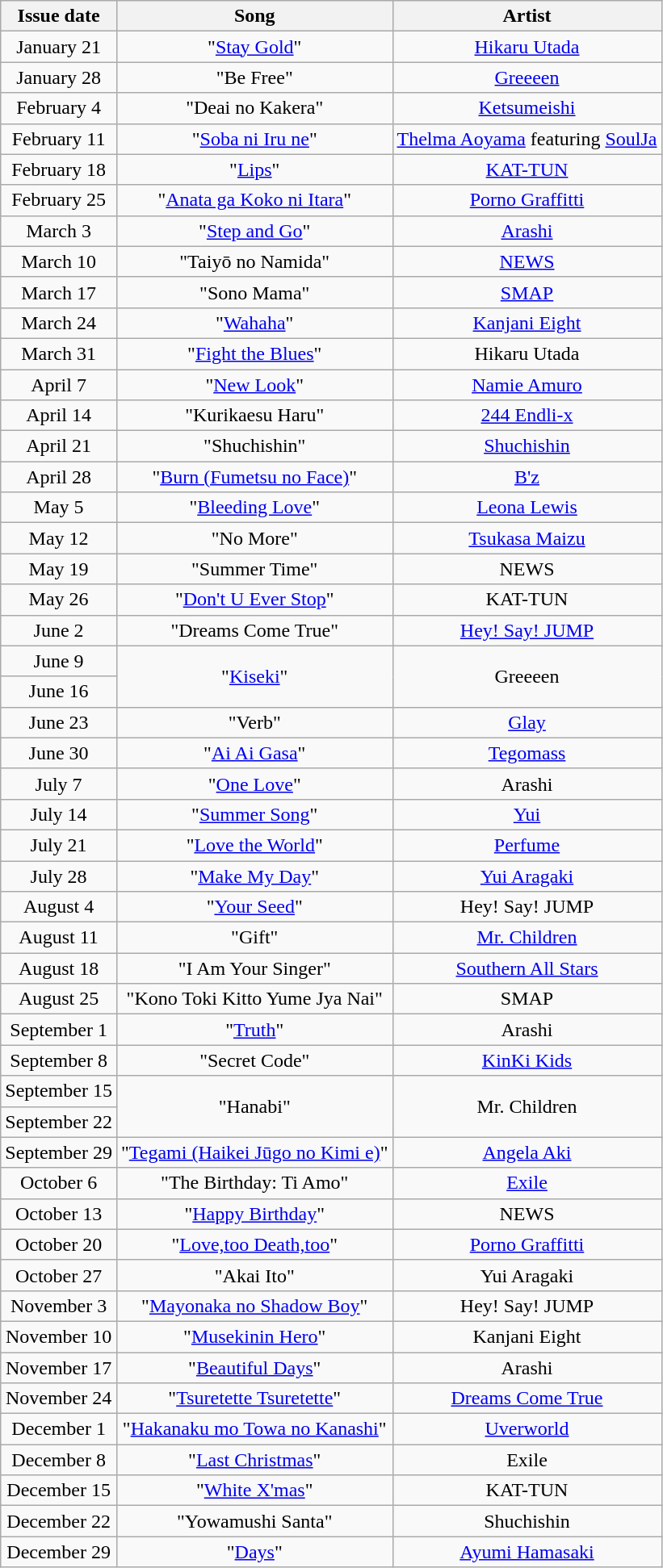<table class="wikitable plainrowheaders" style="text-align: center">
<tr>
<th>Issue date</th>
<th>Song</th>
<th>Artist</th>
</tr>
<tr>
<td>January 21</td>
<td>"<a href='#'>Stay Gold</a>"</td>
<td><a href='#'>Hikaru Utada</a></td>
</tr>
<tr>
<td>January 28</td>
<td>"Be Free"</td>
<td><a href='#'>Greeeen</a></td>
</tr>
<tr>
<td>February 4</td>
<td>"Deai no Kakera"</td>
<td><a href='#'>Ketsumeishi</a></td>
</tr>
<tr>
<td>February 11</td>
<td>"<a href='#'>Soba ni Iru ne</a>"</td>
<td><a href='#'>Thelma Aoyama</a> featuring <a href='#'>SoulJa</a></td>
</tr>
<tr>
<td>February 18</td>
<td>"<a href='#'>Lips</a>"</td>
<td><a href='#'>KAT-TUN</a></td>
</tr>
<tr>
<td>February 25</td>
<td>"<a href='#'>Anata ga Koko ni Itara</a>"</td>
<td><a href='#'>Porno Graffitti</a></td>
</tr>
<tr>
<td>March 3</td>
<td>"<a href='#'>Step and Go</a>"</td>
<td><a href='#'>Arashi</a></td>
</tr>
<tr>
<td>March 10</td>
<td>"Taiyō no Namida"</td>
<td><a href='#'>NEWS</a></td>
</tr>
<tr>
<td>March 17</td>
<td>"Sono Mama"</td>
<td><a href='#'>SMAP</a></td>
</tr>
<tr>
<td>March 24</td>
<td>"<a href='#'>Wahaha</a>"</td>
<td><a href='#'>Kanjani Eight</a></td>
</tr>
<tr>
<td>March 31</td>
<td>"<a href='#'>Fight the Blues</a>"</td>
<td>Hikaru Utada</td>
</tr>
<tr>
<td>April 7</td>
<td>"<a href='#'>New Look</a>"</td>
<td><a href='#'>Namie Amuro</a></td>
</tr>
<tr>
<td>April 14</td>
<td>"Kurikaesu Haru"</td>
<td><a href='#'>244 Endli-x</a></td>
</tr>
<tr>
<td>April 21</td>
<td>"Shuchishin"</td>
<td><a href='#'>Shuchishin</a></td>
</tr>
<tr>
<td>April 28</td>
<td>"<a href='#'>Burn (Fumetsu no Face)</a>"</td>
<td><a href='#'>B'z</a></td>
</tr>
<tr>
<td>May 5</td>
<td>"<a href='#'>Bleeding Love</a>"</td>
<td><a href='#'>Leona Lewis</a></td>
</tr>
<tr>
<td>May 12</td>
<td>"No More"</td>
<td><a href='#'>Tsukasa Maizu</a></td>
</tr>
<tr>
<td>May 19</td>
<td>"Summer Time"</td>
<td>NEWS</td>
</tr>
<tr>
<td>May 26</td>
<td>"<a href='#'>Don't U Ever Stop</a>"</td>
<td>KAT-TUN</td>
</tr>
<tr>
<td>June 2</td>
<td>"Dreams Come True"</td>
<td><a href='#'>Hey! Say! JUMP</a></td>
</tr>
<tr>
<td>June 9</td>
<td rowspan="2">"<a href='#'>Kiseki</a>"</td>
<td rowspan="2">Greeeen</td>
</tr>
<tr>
<td>June 16</td>
</tr>
<tr>
<td>June 23</td>
<td>"Verb"</td>
<td><a href='#'>Glay</a></td>
</tr>
<tr>
<td>June 30</td>
<td>"<a href='#'>Ai Ai Gasa</a>"</td>
<td><a href='#'>Tegomass</a></td>
</tr>
<tr>
<td>July 7</td>
<td>"<a href='#'>One Love</a>"</td>
<td>Arashi</td>
</tr>
<tr>
<td>July 14</td>
<td>"<a href='#'>Summer Song</a>"</td>
<td><a href='#'>Yui</a></td>
</tr>
<tr>
<td>July 21</td>
<td>"<a href='#'>Love the World</a>"</td>
<td><a href='#'>Perfume</a></td>
</tr>
<tr>
<td>July 28</td>
<td>"<a href='#'>Make My Day</a>"</td>
<td><a href='#'>Yui Aragaki</a></td>
</tr>
<tr>
<td>August 4</td>
<td>"<a href='#'>Your Seed</a>"</td>
<td>Hey! Say! JUMP</td>
</tr>
<tr>
<td>August 11</td>
<td>"Gift"</td>
<td><a href='#'>Mr. Children</a></td>
</tr>
<tr>
<td>August 18</td>
<td>"I Am Your Singer"</td>
<td><a href='#'>Southern All Stars</a></td>
</tr>
<tr>
<td>August 25</td>
<td>"Kono Toki Kitto Yume Jya Nai"</td>
<td>SMAP</td>
</tr>
<tr>
<td>September 1</td>
<td>"<a href='#'>Truth</a>"</td>
<td>Arashi</td>
</tr>
<tr>
<td>September 8</td>
<td>"Secret Code"</td>
<td><a href='#'>KinKi Kids</a></td>
</tr>
<tr>
<td>September 15</td>
<td rowspan="2">"Hanabi"</td>
<td rowspan="2">Mr. Children</td>
</tr>
<tr>
<td>September 22</td>
</tr>
<tr>
<td>September 29</td>
<td>"<a href='#'>Tegami (Haikei Jūgo no Kimi e)</a>"</td>
<td><a href='#'>Angela Aki</a></td>
</tr>
<tr>
<td>October 6</td>
<td>"The Birthday: Ti Amo"</td>
<td><a href='#'>Exile</a></td>
</tr>
<tr>
<td>October 13</td>
<td>"<a href='#'>Happy Birthday</a>"</td>
<td>NEWS</td>
</tr>
<tr>
<td>October 20</td>
<td>"<a href='#'>Love,too Death,too</a>"</td>
<td><a href='#'>Porno Graffitti</a></td>
</tr>
<tr>
<td>October 27</td>
<td>"Akai Ito"</td>
<td>Yui Aragaki</td>
</tr>
<tr>
<td>November 3</td>
<td>"<a href='#'>Mayonaka no Shadow Boy</a>"</td>
<td>Hey! Say! JUMP</td>
</tr>
<tr>
<td>November 10</td>
<td>"<a href='#'>Musekinin Hero</a>"</td>
<td>Kanjani Eight</td>
</tr>
<tr>
<td>November 17</td>
<td>"<a href='#'>Beautiful Days</a>"</td>
<td>Arashi</td>
</tr>
<tr>
<td>November 24</td>
<td>"<a href='#'>Tsuretette Tsuretette</a>"</td>
<td><a href='#'>Dreams Come True</a></td>
</tr>
<tr>
<td>December 1</td>
<td>"<a href='#'>Hakanaku mo Towa no Kanashi</a>"</td>
<td><a href='#'>Uverworld</a></td>
</tr>
<tr>
<td>December 8</td>
<td>"<a href='#'>Last Christmas</a>"</td>
<td>Exile</td>
</tr>
<tr>
<td>December 15</td>
<td>"<a href='#'>White X'mas</a>"</td>
<td>KAT-TUN</td>
</tr>
<tr>
<td>December 22</td>
<td>"Yowamushi Santa"</td>
<td>Shuchishin</td>
</tr>
<tr>
<td>December 29</td>
<td>"<a href='#'>Days</a>"</td>
<td><a href='#'>Ayumi Hamasaki</a></td>
</tr>
</table>
